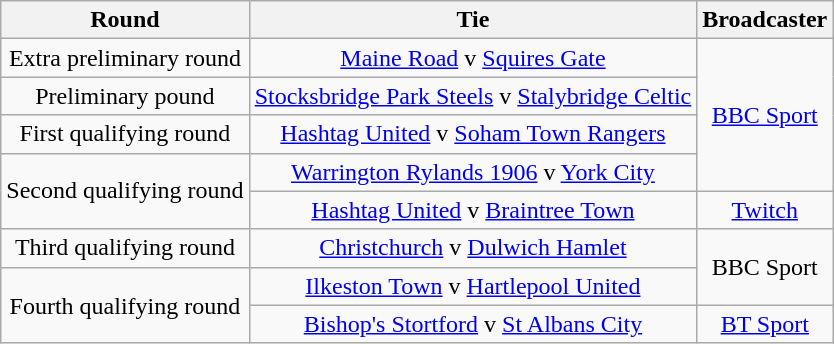<table class="wikitable" style="text-align:center">
<tr>
<th scope="col">Round</th>
<th scope="col">Tie</th>
<th scope="col">Broadcaster</th>
</tr>
<tr>
<td>Extra preliminary round</td>
<td><a href='#'>Maine Road</a> v <a href='#'>Squires Gate</a></td>
<td rowspan="4"><a href='#'>BBC Sport</a></td>
</tr>
<tr>
<td>Preliminary pound</td>
<td><a href='#'>Stocksbridge Park Steels</a> v <a href='#'>Stalybridge Celtic</a></td>
</tr>
<tr>
<td>First qualifying round</td>
<td><a href='#'>Hashtag United</a> v <a href='#'>Soham Town Rangers</a></td>
</tr>
<tr>
<td rowspan="2">Second qualifying round</td>
<td><a href='#'>Warrington Rylands 1906</a> v <a href='#'>York City</a></td>
</tr>
<tr>
<td><a href='#'>Hashtag United</a> v <a href='#'>Braintree Town</a></td>
<td><a href='#'>Twitch</a></td>
</tr>
<tr>
<td>Third qualifying round</td>
<td><a href='#'>Christchurch</a> v <a href='#'>Dulwich Hamlet</a></td>
<td rowspan="2">BBC Sport</td>
</tr>
<tr>
<td rowspan="2">Fourth qualifying round</td>
<td><a href='#'>Ilkeston Town</a> v <a href='#'>Hartlepool United</a></td>
</tr>
<tr>
<td><a href='#'>Bishop's Stortford</a> v <a href='#'>St Albans City</a></td>
<td><a href='#'>BT Sport</a></td>
</tr>
</table>
